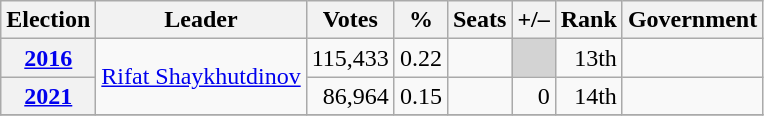<table class=wikitable style=text-align:right>
<tr>
<th>Election</th>
<th>Leader</th>
<th>Votes</th>
<th>%</th>
<th>Seats</th>
<th>+/–</th>
<th>Rank</th>
<th>Government</th>
</tr>
<tr>
<th><a href='#'>2016</a></th>
<td align=left rowspan=2><a href='#'>Rifat Shaykhutdinov</a></td>
<td>115,433</td>
<td>0.22</td>
<td></td>
<td bgcolor=lightgrey></td>
<td> 13th</td>
<td></td>
</tr>
<tr>
<th><a href='#'>2021</a></th>
<td>86,964</td>
<td>0.15</td>
<td></td>
<td> 0</td>
<td> 14th</td>
<td></td>
</tr>
<tr>
</tr>
</table>
